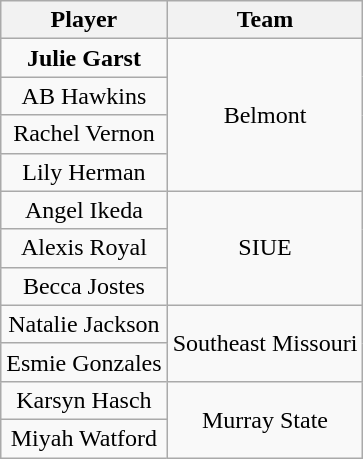<table class="wikitable" style="text-align: center;">
<tr>
<th>Player</th>
<th>Team</th>
</tr>
<tr>
<td><strong>Julie Garst</strong></td>
<td rowspan=4>Belmont</td>
</tr>
<tr>
<td>AB Hawkins</td>
</tr>
<tr>
<td>Rachel Vernon</td>
</tr>
<tr>
<td>Lily Herman</td>
</tr>
<tr>
<td>Angel Ikeda</td>
<td rowspan=3>SIUE</td>
</tr>
<tr>
<td>Alexis Royal</td>
</tr>
<tr>
<td>Becca Jostes</td>
</tr>
<tr>
<td>Natalie Jackson</td>
<td rowspan=2>Southeast Missouri</td>
</tr>
<tr>
<td>Esmie Gonzales</td>
</tr>
<tr>
<td>Karsyn Hasch</td>
<td rowspan=2>Murray State</td>
</tr>
<tr>
<td>Miyah Watford</td>
</tr>
</table>
